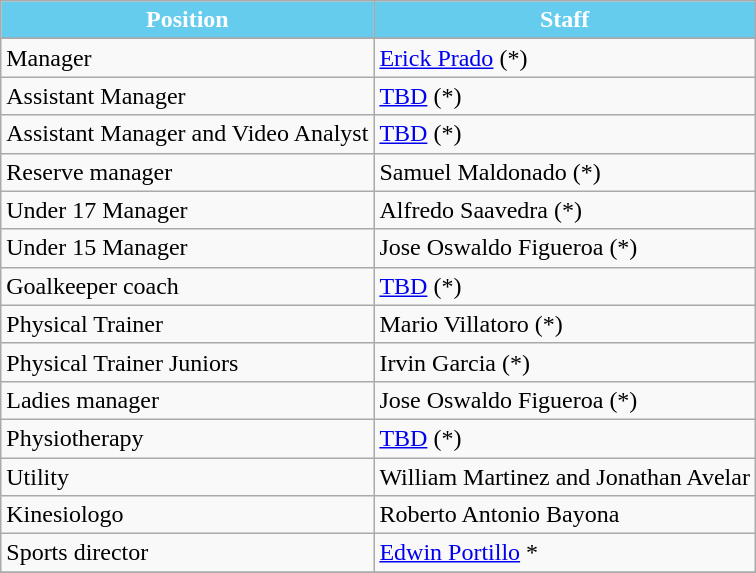<table class="wikitable">
<tr>
<th style=background-color:#66CCEE;color:#FFFFFF>Position</th>
<th style=background-color:#66CCEE;color:#FFFFFF>Staff</th>
</tr>
<tr>
</tr>
<tr>
<td>Manager</td>
<td> <a href='#'>Erick Prado</a> (*)</td>
</tr>
<tr>
<td>Assistant Manager</td>
<td> <a href='#'>TBD</a> (*)</td>
</tr>
<tr>
<td>Assistant Manager and Video Analyst</td>
<td> <a href='#'>TBD</a> (*)</td>
</tr>
<tr>
<td>Reserve manager</td>
<td> Samuel Maldonado (*)</td>
</tr>
<tr>
<td>Under 17 Manager</td>
<td> Alfredo Saavedra (*)</td>
</tr>
<tr>
<td>Under 15 Manager</td>
<td> Jose Oswaldo Figueroa (*)</td>
</tr>
<tr>
<td>Goalkeeper coach</td>
<td> <a href='#'>TBD</a> (*)</td>
</tr>
<tr>
<td>Physical Trainer</td>
<td> Mario Villatoro (*)</td>
</tr>
<tr>
<td>Physical Trainer Juniors</td>
<td> Irvin Garcia  (*)</td>
</tr>
<tr>
<td>Ladies manager</td>
<td> Jose Oswaldo Figueroa (*)</td>
</tr>
<tr>
<td>Physiotherapy</td>
<td> <a href='#'>TBD</a> (*)</td>
</tr>
<tr>
<td>Utility</td>
<td> William Martinez and  Jonathan Avelar</td>
</tr>
<tr>
<td>Kinesiologo</td>
<td> Roberto Antonio Bayona</td>
</tr>
<tr>
<td>Sports director</td>
<td> <a href='#'>Edwin Portillo</a> *</td>
</tr>
<tr>
</tr>
</table>
